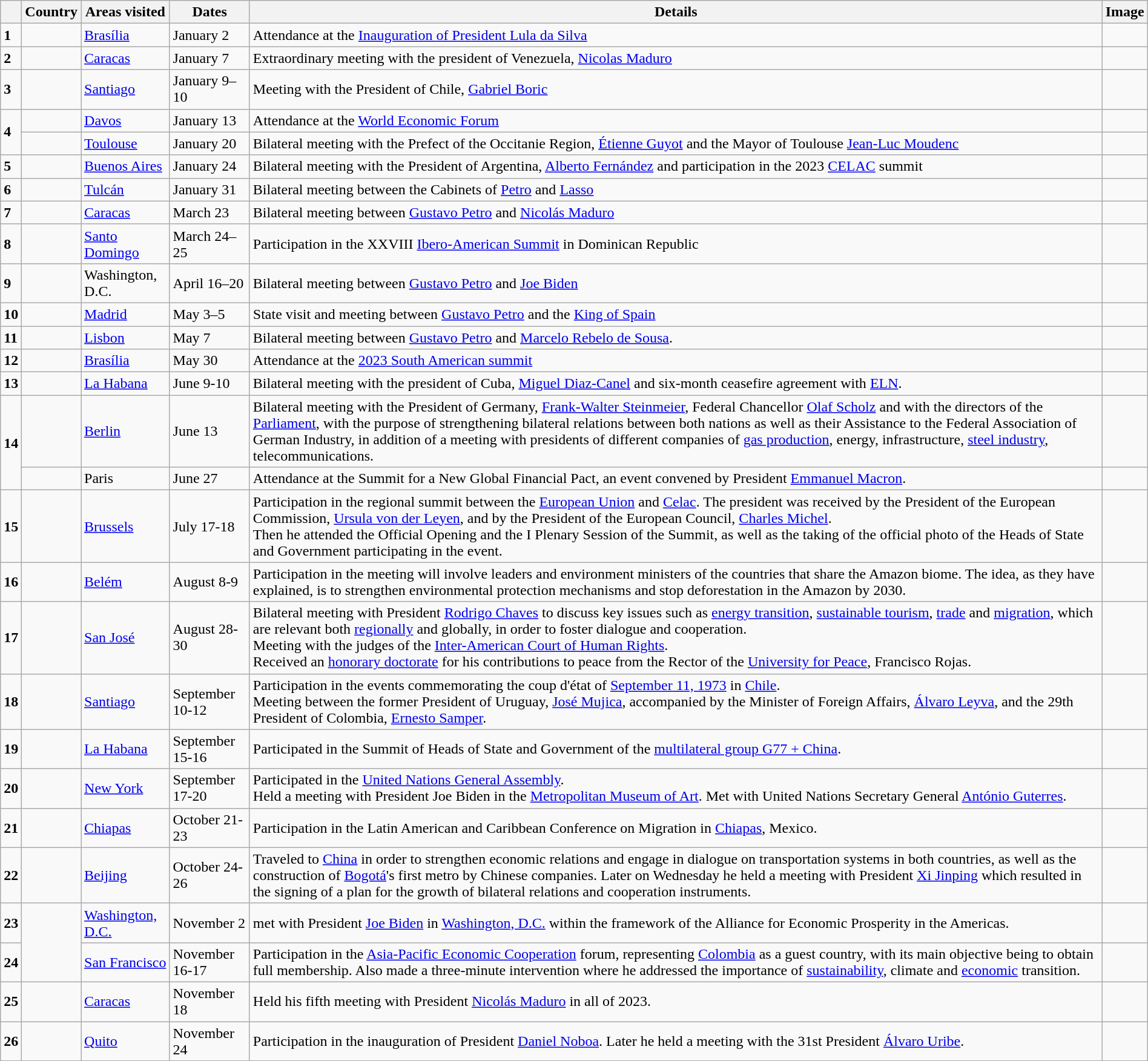<table class="wikitable sortable" style="margin: 1em auto 1em auto">
<tr>
<th></th>
<th>Country</th>
<th>Areas visited</th>
<th>Dates</th>
<th class="unsortable">Details</th>
<th class="unsortable">Image</th>
</tr>
<tr>
<td><strong>1</strong></td>
<td></td>
<td><a href='#'>Brasília</a></td>
<td>January 2</td>
<td>Attendance at the <a href='#'>Inauguration of President Lula da Silva</a></td>
<td></td>
</tr>
<tr>
<td><strong>2</strong></td>
<td></td>
<td><a href='#'>Caracas</a></td>
<td>January 7</td>
<td>Extraordinary meeting with the president of Venezuela, <a href='#'>Nicolas Maduro</a></td>
<td></td>
</tr>
<tr>
<td><strong>3</strong></td>
<td></td>
<td><a href='#'>Santiago</a></td>
<td>January 9–10</td>
<td>Meeting with the President of Chile, <a href='#'>Gabriel Boric</a></td>
</tr>
<tr>
<td rowspan=2><strong>4</strong></td>
<td></td>
<td><a href='#'>Davos</a></td>
<td>January 13</td>
<td>Attendance at the <a href='#'>World Economic Forum</a></td>
<td></td>
</tr>
<tr>
<td></td>
<td><a href='#'>Toulouse</a></td>
<td>January 20</td>
<td>Bilateral meeting with the Prefect of the Occitanie Region, <a href='#'>Étienne Guyot</a> and the Mayor of Toulouse <a href='#'>Jean-Luc Moudenc</a></td>
<td></td>
</tr>
<tr>
<td><strong>5</strong></td>
<td></td>
<td><a href='#'>Buenos Aires</a></td>
<td>January 24</td>
<td>Bilateral meeting with the President of Argentina, <a href='#'>Alberto Fernández</a> and participation in the 2023 <a href='#'>CELAC</a> summit</td>
<td></td>
</tr>
<tr>
<td><strong>6</strong></td>
<td></td>
<td><a href='#'>Tulcán</a></td>
<td>January 31</td>
<td>Bilateral meeting between the Cabinets of <a href='#'>Petro</a> and <a href='#'>Lasso</a></td>
<td></td>
</tr>
<tr>
<td><strong>7</strong></td>
<td></td>
<td><a href='#'>Caracas</a></td>
<td>March 23</td>
<td>Bilateral meeting between <a href='#'>Gustavo Petro</a> and <a href='#'>Nicolás Maduro</a></td>
<td></td>
</tr>
<tr>
<td><strong>8</strong></td>
<td></td>
<td><a href='#'>Santo Domingo</a></td>
<td>March 24–25</td>
<td>Participation in the XXVIII <a href='#'>Ibero-American Summit</a> in Dominican Republic</td>
</tr>
<tr>
<td><strong>9</strong></td>
<td></td>
<td>Washington, D.C.</td>
<td>April 16–20</td>
<td>Bilateral meeting between <a href='#'>Gustavo Petro</a> and <a href='#'>Joe Biden</a></td>
<td></td>
</tr>
<tr>
<td><strong>10</strong></td>
<td></td>
<td><a href='#'>Madrid</a></td>
<td>May 3–5</td>
<td>State visit and meeting between <a href='#'>Gustavo Petro</a> and the <a href='#'>King of Spain</a></td>
<td></td>
</tr>
<tr>
<td><strong>11</strong></td>
<td></td>
<td><a href='#'>Lisbon</a></td>
<td>May 7</td>
<td>Bilateral meeting between <a href='#'>Gustavo Petro</a> and <a href='#'>Marcelo Rebelo de Sousa</a>.<br></td>
<td></td>
</tr>
<tr>
<td><strong>12</strong></td>
<td></td>
<td><a href='#'>Brasília</a></td>
<td>May 30</td>
<td>Attendance at the <a href='#'>2023 South American summit</a></td>
<td></td>
</tr>
<tr>
<td><strong>13</strong></td>
<td></td>
<td><a href='#'>La Habana</a></td>
<td>June 9-10</td>
<td>Bilateral meeting with the president of Cuba, <a href='#'>Miguel Diaz-Canel</a> and six-month ceasefire agreement with <a href='#'>ELN</a>.</td>
<td></td>
</tr>
<tr>
<td rowspan="2"><strong>14</strong></td>
<td></td>
<td><a href='#'>Berlin</a></td>
<td>June 13</td>
<td>Bilateral meeting with the President of Germany, <a href='#'>Frank-Walter Steinmeier</a>, Federal Chancellor <a href='#'>Olaf Scholz</a> and with the directors of the <a href='#'>Parliament</a>, with the purpose of strengthening bilateral relations between both nations as well as their Assistance to the Federal Association of German Industry, in addition of a meeting with presidents of different companies of <a href='#'>gas production</a>, energy, infrastructure, <a href='#'>steel industry</a>, telecommunications.</td>
<td></td>
</tr>
<tr>
<td></td>
<td>Paris</td>
<td>June 27</td>
<td>Attendance at the Summit for a New Global Financial Pact, an event convened by President <a href='#'>Emmanuel Macron</a>.</td>
<td></td>
</tr>
<tr>
<td><strong>15</strong></td>
<td></td>
<td><a href='#'>Brussels</a></td>
<td>July 17-18</td>
<td>Participation in the regional summit between the <a href='#'>European Union</a> and <a href='#'>Celac</a>. The president was received by the President of the European Commission, <a href='#'>Ursula von der Leyen</a>, and by the President of the European Council, <a href='#'>Charles Michel</a>.<br>Then he attended the Official Opening and the I Plenary Session of the Summit, as well as the taking of the official photo of the Heads of State and Government participating in the event.</td>
<td></td>
</tr>
<tr>
<td><strong>16</strong></td>
<td></td>
<td><a href='#'>Belém</a></td>
<td>August 8-9</td>
<td>Participation in the meeting will involve leaders and environment ministers of the countries that share the Amazon biome. The idea, as they have explained, is to strengthen environmental protection mechanisms and stop deforestation in the Amazon by 2030.</td>
<td></td>
</tr>
<tr>
<td><strong>17</strong></td>
<td></td>
<td><a href='#'>San José</a></td>
<td>August 28-30</td>
<td>Bilateral meeting with President <a href='#'>Rodrigo Chaves</a> to discuss key issues such as <a href='#'>energy transition</a>, <a href='#'>sustainable tourism</a>, <a href='#'>trade</a> and <a href='#'>migration</a>, which are relevant both <a href='#'>regionally</a> and globally, in order to foster dialogue and cooperation.<br>Meeting with the judges of the <a href='#'>Inter-American Court of Human Rights</a>.<br>Received an <a href='#'>honorary doctorate</a> for his contributions to peace from the Rector of the <a href='#'>University for Peace</a>, Francisco Rojas.</td>
<td></td>
</tr>
<tr>
<td><strong>18</strong></td>
<td></td>
<td><a href='#'>Santiago</a></td>
<td>September 10-12</td>
<td>Participation in the events commemorating the coup d'état of <a href='#'>September 11, 1973</a> in <a href='#'>Chile</a>.<br>Meeting between the former President of Uruguay, <a href='#'>José Mujica</a>, accompanied by the Minister of Foreign Affairs, <a href='#'>Álvaro Leyva</a>, and the 29th President of Colombia, <a href='#'>Ernesto Samper</a>.</td>
<td></td>
</tr>
<tr>
<td><strong>19</strong></td>
<td></td>
<td><a href='#'>La Habana</a></td>
<td>September 15-16</td>
<td>Participated in the Summit of Heads of State and Government of the <a href='#'>multilateral group G77 + China</a>.</td>
<td></td>
</tr>
<tr>
<td><strong>20</strong></td>
<td></td>
<td><a href='#'>New York</a></td>
<td>September 17-20</td>
<td>Participated in the <a href='#'>United Nations General Assembly</a>.<br>Held a meeting with President Joe Biden in the <a href='#'>Metropolitan Museum of Art</a>.
Met with United Nations Secretary General <a href='#'>António Guterres</a>.</td>
<td></td>
</tr>
<tr>
<td><strong>21</strong></td>
<td></td>
<td><a href='#'>Chiapas</a></td>
<td>October 21-23</td>
<td>Participation in the Latin American and Caribbean Conference on Migration in <a href='#'>Chiapas</a>, Mexico.</td>
<td></td>
</tr>
<tr>
<td><strong>22</strong></td>
<td></td>
<td><a href='#'>Beijing</a></td>
<td>October 24-26</td>
<td>Traveled to <a href='#'>China</a> in order to strengthen economic relations and engage in dialogue on transportation systems in both countries, as well as the construction of <a href='#'>Bogotá</a>'s first metro by Chinese companies. Later on Wednesday he held a meeting with President <a href='#'>Xi Jinping</a> which resulted in the signing of a plan for the growth of bilateral relations and cooperation instruments.</td>
<td></td>
</tr>
<tr>
<td><strong>23</strong></td>
<td rowspan="2"></td>
<td><a href='#'>Washington, D.C.</a></td>
<td>November 2</td>
<td>met with President <a href='#'>Joe Biden</a> in <a href='#'>Washington, D.C.</a> within the framework of the Alliance for Economic Prosperity in the Americas.</td>
<td></td>
</tr>
<tr>
<td><strong>24</strong></td>
<td><a href='#'>San Francisco</a></td>
<td>November 16-17</td>
<td>Participation in the <a href='#'>Asia-Pacific Economic Cooperation</a> forum, representing <a href='#'>Colombia</a> as a guest country, with its main objective being to obtain full membership. Also made a three-minute intervention where he addressed the importance of <a href='#'>sustainability</a>, climate and <a href='#'>economic</a> transition.</td>
<td></td>
</tr>
<tr>
<td><strong>25</strong></td>
<td></td>
<td><a href='#'>Caracas</a></td>
<td>November 18</td>
<td>Held his fifth meeting with President <a href='#'>Nicolás Maduro</a> in all of 2023.</td>
<td></td>
</tr>
<tr>
<td><strong>26</strong></td>
<td></td>
<td><a href='#'>Quito</a></td>
<td>November 24</td>
<td>Participation in the inauguration of President <a href='#'>Daniel Noboa</a>. Later he held a meeting with the 31st President <a href='#'>Álvaro Uribe</a>.</td>
<td></td>
</tr>
</table>
